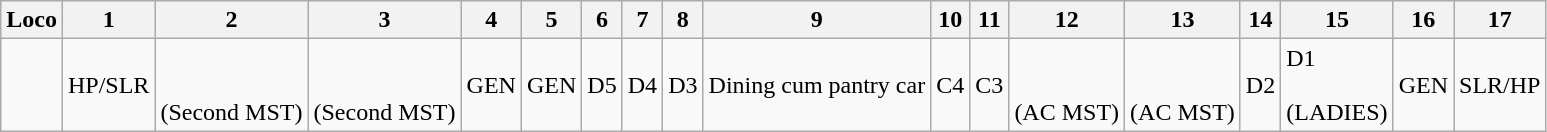<table class="wikitable" border="1">
<tr>
<th>Loco</th>
<th>1</th>
<th>2</th>
<th>3</th>
<th>4</th>
<th>5</th>
<th>6</th>
<th>7</th>
<th>8</th>
<th>9</th>
<th>10</th>
<th>11</th>
<th>12</th>
<th>13</th>
<th>14</th>
<th>15</th>
<th>16</th>
<th>17</th>
</tr>
<tr>
<td></td>
<td>HP/SLR</td>
<td><br><br>(Second MST)</td>
<td><br><br>(Second MST)</td>
<td>GEN</td>
<td>GEN</td>
<td>D5</td>
<td>D4</td>
<td>D3</td>
<td>Dining cum pantry car</td>
<td>C4</td>
<td>C3</td>
<td><br><br>(AC MST)</td>
<td><br><br>(AC MST)</td>
<td>D2</td>
<td>D1<br><br>(LADIES)</td>
<td>GEN</td>
<td>SLR/HP</td>
</tr>
</table>
